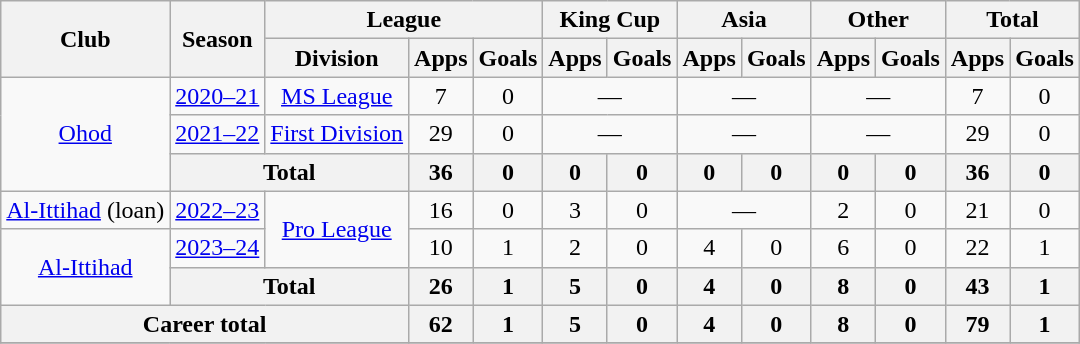<table class="wikitable" style="text-align: center">
<tr>
<th rowspan=2>Club</th>
<th rowspan=2>Season</th>
<th colspan=3>League</th>
<th colspan=2>King Cup</th>
<th colspan=2>Asia</th>
<th colspan=2>Other</th>
<th colspan=2>Total</th>
</tr>
<tr>
<th>Division</th>
<th>Apps</th>
<th>Goals</th>
<th>Apps</th>
<th>Goals</th>
<th>Apps</th>
<th>Goals</th>
<th>Apps</th>
<th>Goals</th>
<th>Apps</th>
<th>Goals</th>
</tr>
<tr>
<td rowspan=3><a href='#'>Ohod</a></td>
<td><a href='#'>2020–21</a></td>
<td><a href='#'>MS League</a></td>
<td>7</td>
<td>0</td>
<td colspan=2>—</td>
<td colspan=2>—</td>
<td colspan=2>—</td>
<td>7</td>
<td>0</td>
</tr>
<tr>
<td><a href='#'>2021–22</a></td>
<td><a href='#'>First Division</a></td>
<td>29</td>
<td>0</td>
<td colspan=2>—</td>
<td colspan=2>—</td>
<td colspan=2>—</td>
<td>29</td>
<td>0</td>
</tr>
<tr>
<th colspan="2">Total</th>
<th>36</th>
<th>0</th>
<th>0</th>
<th>0</th>
<th>0</th>
<th>0</th>
<th>0</th>
<th>0</th>
<th>36</th>
<th>0</th>
</tr>
<tr>
<td><a href='#'>Al-Ittihad</a> (loan)</td>
<td><a href='#'>2022–23</a></td>
<td rowspan=2><a href='#'>Pro League</a></td>
<td>16</td>
<td>0</td>
<td>3</td>
<td>0</td>
<td colspan=2>—</td>
<td>2</td>
<td>0</td>
<td>21</td>
<td>0</td>
</tr>
<tr>
<td rowspan=2><a href='#'>Al-Ittihad</a></td>
<td><a href='#'>2023–24</a></td>
<td>10</td>
<td>1</td>
<td>2</td>
<td>0</td>
<td>4</td>
<td>0</td>
<td>6</td>
<td>0</td>
<td>22</td>
<td>1</td>
</tr>
<tr>
<th colspan="2">Total</th>
<th>26</th>
<th>1</th>
<th>5</th>
<th>0</th>
<th>4</th>
<th>0</th>
<th>8</th>
<th>0</th>
<th>43</th>
<th>1</th>
</tr>
<tr>
<th colspan=3>Career total</th>
<th>62</th>
<th>1</th>
<th>5</th>
<th>0</th>
<th>4</th>
<th>0</th>
<th>8</th>
<th>0</th>
<th>79</th>
<th>1</th>
</tr>
<tr>
</tr>
</table>
